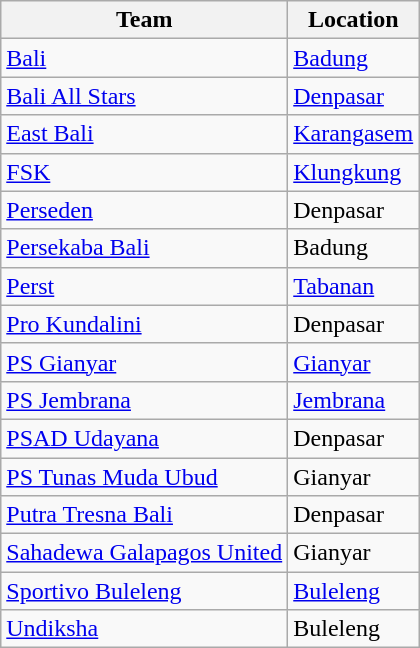<table class="wikitable sortable">
<tr>
<th>Team</th>
<th>Location</th>
</tr>
<tr>
<td><a href='#'>Bali</a></td>
<td><a href='#'>Badung</a></td>
</tr>
<tr>
<td><a href='#'>Bali All Stars</a></td>
<td><a href='#'>Denpasar</a></td>
</tr>
<tr>
<td><a href='#'>East Bali</a></td>
<td><a href='#'>Karangasem</a></td>
</tr>
<tr>
<td><a href='#'>FSK</a></td>
<td><a href='#'>Klungkung</a></td>
</tr>
<tr>
<td><a href='#'>Perseden</a></td>
<td>Denpasar</td>
</tr>
<tr>
<td><a href='#'>Persekaba Bali</a></td>
<td>Badung</td>
</tr>
<tr>
<td><a href='#'>Perst</a></td>
<td><a href='#'>Tabanan</a></td>
</tr>
<tr>
<td><a href='#'>Pro Kundalini</a></td>
<td>Denpasar</td>
</tr>
<tr>
<td><a href='#'>PS Gianyar</a></td>
<td><a href='#'>Gianyar</a></td>
</tr>
<tr>
<td><a href='#'>PS Jembrana</a></td>
<td><a href='#'>Jembrana</a></td>
</tr>
<tr>
<td><a href='#'>PSAD Udayana</a></td>
<td>Denpasar</td>
</tr>
<tr>
<td><a href='#'>PS Tunas Muda Ubud</a></td>
<td>Gianyar</td>
</tr>
<tr>
<td><a href='#'>Putra Tresna Bali</a></td>
<td>Denpasar</td>
</tr>
<tr>
<td><a href='#'>Sahadewa Galapagos United</a></td>
<td>Gianyar</td>
</tr>
<tr>
<td><a href='#'>Sportivo Buleleng</a></td>
<td><a href='#'>Buleleng</a></td>
</tr>
<tr>
<td><a href='#'>Undiksha</a></td>
<td>Buleleng</td>
</tr>
</table>
